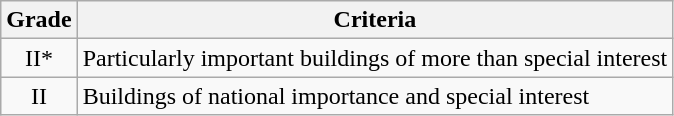<table class="wikitable">
<tr>
<th>Grade</th>
<th>Criteria</th>
</tr>
<tr>
<td align="center" >II*</td>
<td>Particularly important buildings of more than special interest</td>
</tr>
<tr>
<td align="center" >II</td>
<td>Buildings of national importance and special interest</td>
</tr>
</table>
